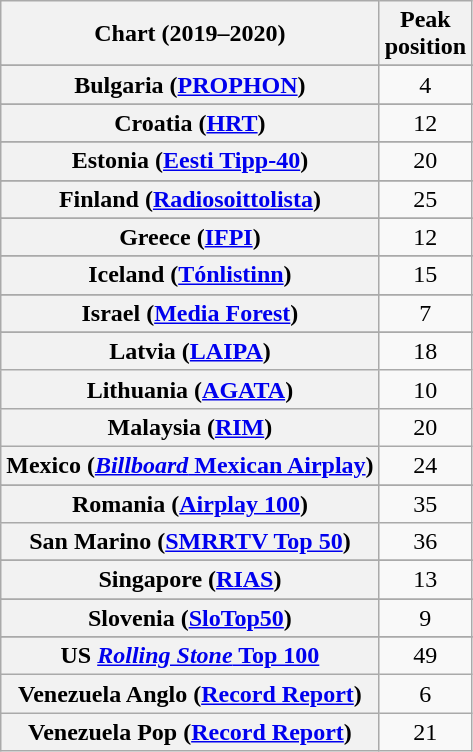<table class="wikitable sortable plainrowheaders" style="text-align:center">
<tr>
<th scope="col">Chart (2019–2020)</th>
<th scope="col">Peak<br>position</th>
</tr>
<tr>
</tr>
<tr>
</tr>
<tr>
</tr>
<tr>
</tr>
<tr>
</tr>
<tr>
<th scope="row">Bulgaria (<a href='#'>PROPHON</a>)</th>
<td>4</td>
</tr>
<tr>
</tr>
<tr>
</tr>
<tr>
</tr>
<tr>
</tr>
<tr>
</tr>
<tr>
<th scope="row">Croatia (<a href='#'>HRT</a>)</th>
<td>12</td>
</tr>
<tr>
</tr>
<tr>
<th scope="row">Estonia (<a href='#'>Eesti Tipp-40</a>)</th>
<td>20</td>
</tr>
<tr>
</tr>
<tr>
<th scope="row">Finland (<a href='#'>Radiosoittolista</a>)</th>
<td>25</td>
</tr>
<tr>
</tr>
<tr>
</tr>
<tr>
<th scope="row">Greece (<a href='#'>IFPI</a>)</th>
<td>12</td>
</tr>
<tr>
</tr>
<tr>
</tr>
<tr>
</tr>
<tr>
<th scope="row">Iceland (<a href='#'>Tónlistinn</a>)</th>
<td>15</td>
</tr>
<tr>
</tr>
<tr>
<th scope="row">Israel (<a href='#'>Media Forest</a>)</th>
<td>7</td>
</tr>
<tr>
</tr>
<tr>
<th scope="row">Latvia (<a href='#'>LAIPA</a>)</th>
<td>18</td>
</tr>
<tr>
<th scope="row">Lithuania (<a href='#'>AGATA</a>)</th>
<td>10</td>
</tr>
<tr>
<th scope="row">Malaysia (<a href='#'>RIM</a>)</th>
<td>20</td>
</tr>
<tr>
<th scope="row">Mexico (<a href='#'><em>Billboard</em> Mexican Airplay</a>)</th>
<td>24</td>
</tr>
<tr>
</tr>
<tr>
</tr>
<tr>
</tr>
<tr>
</tr>
<tr>
</tr>
<tr>
</tr>
<tr>
<th scope="row">Romania (<a href='#'>Airplay 100</a>)</th>
<td>35</td>
</tr>
<tr>
<th scope="row">San Marino (<a href='#'>SMRRTV Top 50</a>)</th>
<td>36</td>
</tr>
<tr>
</tr>
<tr>
<th scope="row">Singapore (<a href='#'>RIAS</a>)</th>
<td>13</td>
</tr>
<tr>
</tr>
<tr>
</tr>
<tr>
<th scope="row">Slovenia (<a href='#'>SloTop50</a>)</th>
<td>9</td>
</tr>
<tr>
</tr>
<tr>
</tr>
<tr>
</tr>
<tr>
</tr>
<tr>
</tr>
<tr>
</tr>
<tr>
</tr>
<tr>
</tr>
<tr>
<th scope="row">US <a href='#'><em>Rolling Stone</em> Top 100</a></th>
<td>49</td>
</tr>
<tr>
<th scope="row">Venezuela Anglo (<a href='#'>Record Report</a>)</th>
<td>6</td>
</tr>
<tr>
<th scope="row">Venezuela Pop (<a href='#'>Record Report</a>)</th>
<td>21</td>
</tr>
</table>
